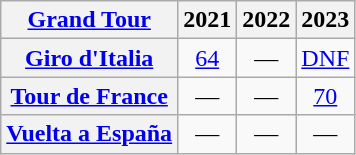<table class="wikitable plainrowheaders">
<tr>
<th scope="col"><a href='#'>Grand Tour</a></th>
<th scope="col">2021</th>
<th scope="col">2022</th>
<th scope="col">2023</th>
</tr>
<tr style="text-align:center;">
<th scope="row"> <a href='#'>Giro d'Italia</a></th>
<td><a href='#'>64</a></td>
<td>—</td>
<td><a href='#'>DNF</a></td>
</tr>
<tr style="text-align:center;">
<th scope="row"> <a href='#'>Tour de France</a></th>
<td>—</td>
<td>—</td>
<td><a href='#'>70</a></td>
</tr>
<tr style="text-align:center;">
<th scope="row"> <a href='#'>Vuelta a España</a></th>
<td>—</td>
<td>—</td>
<td>—</td>
</tr>
</table>
